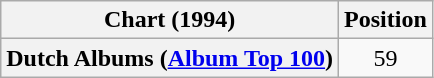<table class="wikitable plainrowheaders" style="text-align:center">
<tr>
<th scope="col">Chart (1994)</th>
<th scope="col">Position</th>
</tr>
<tr>
<th scope="row">Dutch Albums (<a href='#'>Album Top 100</a>)</th>
<td>59</td>
</tr>
</table>
